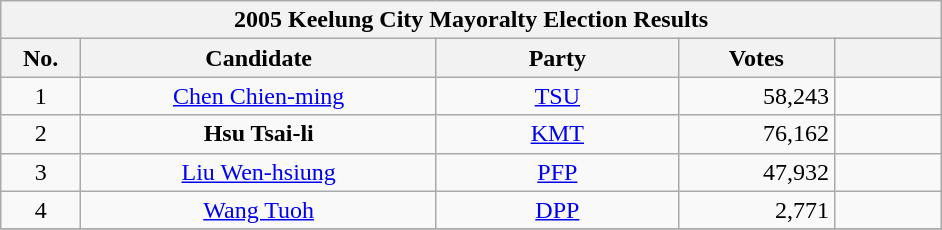<table class="wikitable" style="text-align:center; margin:1em auto;">
<tr>
<th colspan="7" width=620px>2005 Keelung City Mayoralty Election Results</th>
</tr>
<tr>
<th width=35>No.</th>
<th width=180>Candidate</th>
<th width=120>Party</th>
<th width=75>Votes</th>
<th width=49></th>
</tr>
<tr>
<td>1</td>
<td><a href='#'>Chen Chien-ming</a></td>
<td><a href='#'>TSU</a></td>
<td " align="right">58,243</td>
<td align="center"></td>
</tr>
<tr>
<td>2</td>
<td><strong>Hsu Tsai-li</strong></td>
<td><a href='#'>KMT</a></td>
<td " align="right">76,162</td>
<td><div></div></td>
</tr>
<tr>
<td>3</td>
<td><a href='#'>Liu Wen-hsiung</a></td>
<td><a href='#'>PFP</a></td>
<td " align="right">47,932</td>
<td align="center"></td>
</tr>
<tr>
<td>4</td>
<td><a href='#'>Wang Tuoh</a></td>
<td><a href='#'>DPP</a></td>
<td " align="right">2,771</td>
<td align="center"></td>
</tr>
<tr bgcolor=EEEEEE>
</tr>
</table>
